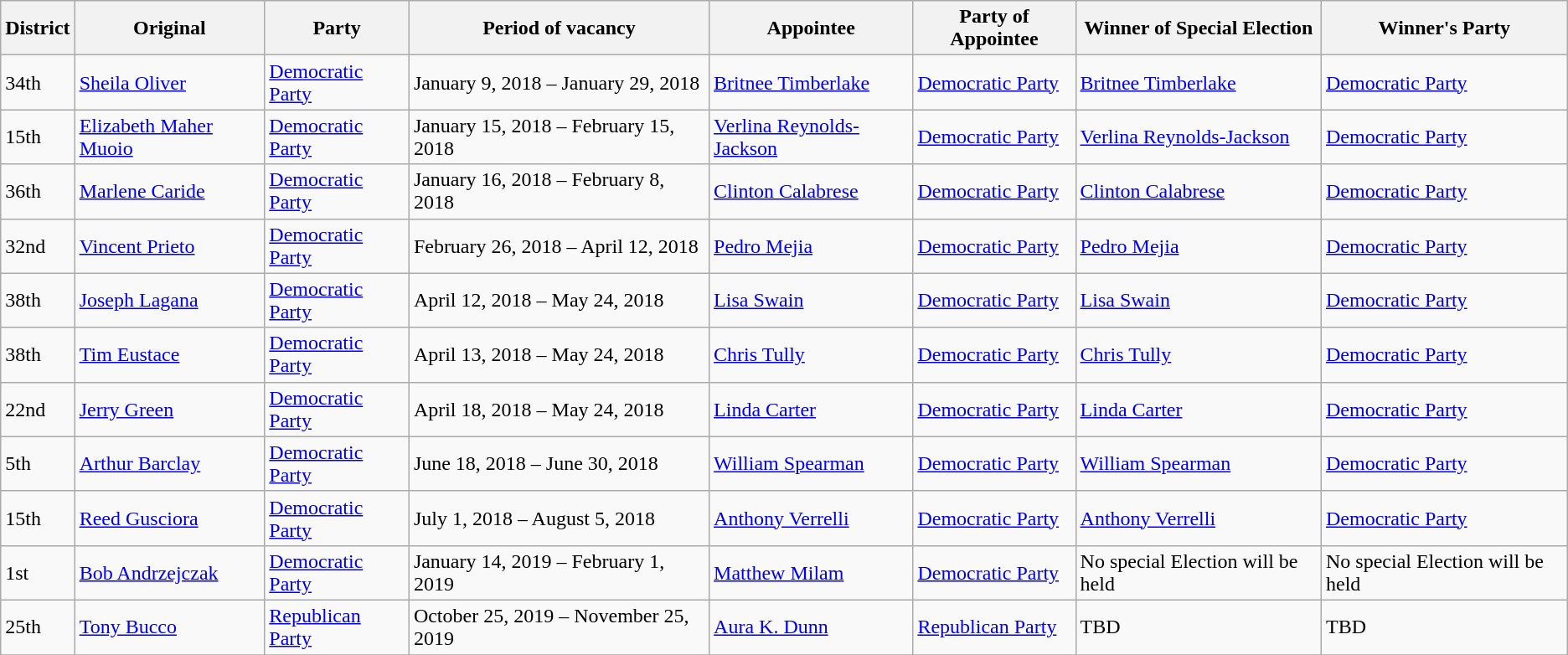<table class="wikitable sortable">
<tr>
<th>District</th>
<th>Original</th>
<th>Party</th>
<th>Period of vacancy</th>
<th>Appointee</th>
<th>Party of Appointee</th>
<th>Winner of Special Election</th>
<th>Winner's Party</th>
</tr>
<tr>
<td>34th</td>
<td><a href='#'>Sheila Oliver</a></td>
<td><a href='#'>Democratic Party</a></td>
<td>January 9, 2018 – January 29, 2018</td>
<td><a href='#'>Britnee Timberlake</a></td>
<td><a href='#'>Democratic Party</a></td>
<td><a href='#'>Britnee Timberlake</a></td>
<td><a href='#'>Democratic Party</a></td>
</tr>
<tr>
<td>15th</td>
<td><a href='#'>Elizabeth Maher Muoio</a></td>
<td><a href='#'>Democratic Party</a></td>
<td>January 15, 2018 – February 15, 2018</td>
<td><a href='#'>Verlina Reynolds-Jackson</a></td>
<td><a href='#'>Democratic Party</a></td>
<td><a href='#'>Verlina Reynolds-Jackson</a></td>
<td><a href='#'>Democratic Party</a></td>
</tr>
<tr>
<td>36th</td>
<td><a href='#'>Marlene Caride</a></td>
<td><a href='#'>Democratic Party</a></td>
<td>January 16, 2018 – February 8, 2018</td>
<td><a href='#'>Clinton Calabrese</a></td>
<td><a href='#'>Democratic Party</a></td>
<td><a href='#'>Clinton Calabrese</a></td>
<td><a href='#'>Democratic Party</a></td>
</tr>
<tr>
<td>32nd</td>
<td><a href='#'>Vincent Prieto</a></td>
<td><a href='#'>Democratic Party</a></td>
<td>February 26, 2018 – April 12, 2018</td>
<td><a href='#'>Pedro Mejia</a></td>
<td><a href='#'>Democratic Party</a></td>
<td><a href='#'>Pedro Mejia</a></td>
<td><a href='#'>Democratic Party</a></td>
</tr>
<tr>
<td>38th</td>
<td><a href='#'>Joseph Lagana</a></td>
<td><a href='#'>Democratic Party</a></td>
<td>April 12, 2018 – May 24, 2018</td>
<td><a href='#'>Lisa Swain</a></td>
<td><a href='#'>Democratic Party</a></td>
<td><a href='#'>Lisa Swain</a></td>
<td><a href='#'>Democratic Party</a></td>
</tr>
<tr>
<td>38th</td>
<td><a href='#'>Tim Eustace</a></td>
<td><a href='#'>Democratic Party</a></td>
<td>April 13, 2018 – May 24, 2018</td>
<td><a href='#'>Chris Tully</a></td>
<td><a href='#'>Democratic Party</a></td>
<td><a href='#'>Chris Tully</a></td>
<td><a href='#'>Democratic Party</a></td>
</tr>
<tr>
<td>22nd</td>
<td><a href='#'>Jerry Green</a></td>
<td><a href='#'>Democratic Party</a></td>
<td>April 18, 2018 – May 24, 2018</td>
<td><a href='#'>Linda Carter</a></td>
<td><a href='#'>Democratic Party</a></td>
<td><a href='#'>Linda Carter</a></td>
<td><a href='#'>Democratic Party</a></td>
</tr>
<tr>
<td>5th</td>
<td><a href='#'>Arthur Barclay</a></td>
<td><a href='#'>Democratic Party</a></td>
<td>June 18, 2018 – June 30, 2018</td>
<td><a href='#'>William Spearman</a></td>
<td><a href='#'>Democratic Party</a></td>
<td><a href='#'>William Spearman</a></td>
<td><a href='#'>Democratic Party</a></td>
</tr>
<tr>
<td>15th</td>
<td><a href='#'>Reed Gusciora</a></td>
<td><a href='#'>Democratic Party</a></td>
<td>July 1, 2018 – August 5, 2018</td>
<td><a href='#'>Anthony Verrelli</a></td>
<td><a href='#'>Democratic Party</a></td>
<td><a href='#'>Anthony Verrelli</a></td>
<td><a href='#'>Democratic Party</a></td>
</tr>
<tr>
<td>1st</td>
<td><a href='#'>Bob Andrzejczak</a></td>
<td><a href='#'>Democratic Party</a></td>
<td>January 14, 2019 – February 1, 2019</td>
<td><a href='#'>Matthew Milam</a></td>
<td><a href='#'>Democratic Party</a></td>
<td>No special Election will be held</td>
<td>No special Election will be held</td>
</tr>
<tr>
<td>25th</td>
<td><a href='#'>Tony Bucco</a></td>
<td><a href='#'>Republican Party</a></td>
<td>October 25, 2019 – November 25, 2019</td>
<td><a href='#'>Aura K. Dunn</a></td>
<td><a href='#'>Republican Party</a></td>
<td>TBD</td>
<td>TBD</td>
</tr>
<tr>
</tr>
</table>
